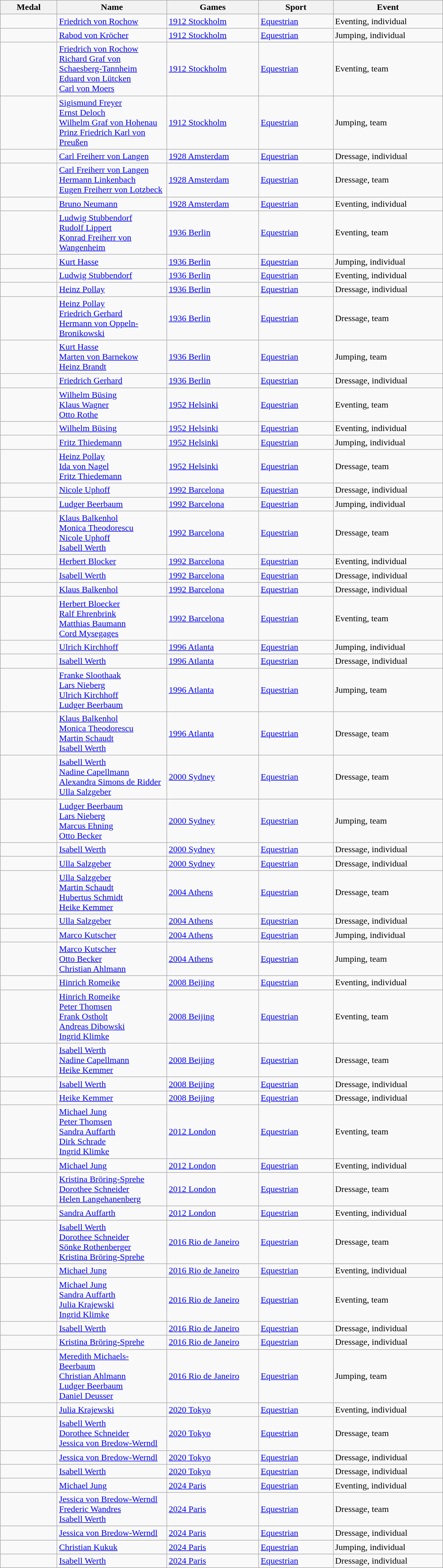<table class="wikitable sortable">
<tr>
<th style="width:6em">Medal</th>
<th style="width:12em">Name</th>
<th style="width:10em">Games</th>
<th style="width:8em">Sport</th>
<th style="width:12em">Event</th>
</tr>
<tr>
<td></td>
<td><a href='#'>Friedrich von Rochow</a></td>
<td> <a href='#'>1912 Stockholm</a></td>
<td> <a href='#'>Equestrian</a></td>
<td>Eventing, individual</td>
</tr>
<tr>
<td></td>
<td><a href='#'>Rabod von Kröcher</a></td>
<td> <a href='#'>1912 Stockholm</a></td>
<td> <a href='#'>Equestrian</a></td>
<td>Jumping, individual</td>
</tr>
<tr>
<td></td>
<td><a href='#'>Friedrich von Rochow</a><br><a href='#'>Richard Graf von Schaesberg-Tannheim</a><br><a href='#'>Eduard von Lütcken</a><br><a href='#'>Carl von Moers</a></td>
<td> <a href='#'>1912 Stockholm</a></td>
<td> <a href='#'>Equestrian</a></td>
<td>Eventing, team</td>
</tr>
<tr>
<td></td>
<td><a href='#'>Sigismund Freyer</a><br><a href='#'>Ernst Deloch</a><br><a href='#'>Wilhelm Graf von Hohenau</a><br><a href='#'> Prinz Friedrich Karl von Preußen</a></td>
<td> <a href='#'>1912 Stockholm</a></td>
<td> <a href='#'>Equestrian</a></td>
<td>Jumping, team</td>
</tr>
<tr>
<td></td>
<td><a href='#'>Carl Freiherr von Langen</a></td>
<td> <a href='#'>1928 Amsterdam</a></td>
<td> <a href='#'>Equestrian</a></td>
<td>Dressage, individual</td>
</tr>
<tr>
<td></td>
<td><a href='#'>Carl Freiherr von Langen</a><br><a href='#'>Hermann Linkenbach</a><br><a href='#'>Eugen Freiherr von Lotzbeck</a></td>
<td> <a href='#'>1928 Amsterdam</a></td>
<td> <a href='#'>Equestrian</a></td>
<td>Dressage, team</td>
</tr>
<tr>
<td></td>
<td><a href='#'>Bruno Neumann</a></td>
<td> <a href='#'>1928 Amsterdam</a></td>
<td> <a href='#'>Equestrian</a></td>
<td>Eventing, individual</td>
</tr>
<tr>
<td></td>
<td><a href='#'>Ludwig Stubbendorf</a><br><a href='#'>Rudolf Lippert</a><br><a href='#'>Konrad Freiherr von Wangenheim</a></td>
<td> <a href='#'>1936 Berlin</a></td>
<td> <a href='#'>Equestrian</a></td>
<td>Eventing, team</td>
</tr>
<tr>
<td></td>
<td><a href='#'>Kurt Hasse</a></td>
<td> <a href='#'>1936 Berlin</a></td>
<td> <a href='#'>Equestrian</a></td>
<td>Jumping, individual</td>
</tr>
<tr>
<td></td>
<td><a href='#'>Ludwig Stubbendorf</a></td>
<td> <a href='#'>1936 Berlin</a></td>
<td> <a href='#'>Equestrian</a></td>
<td>Eventing, individual</td>
</tr>
<tr>
<td></td>
<td><a href='#'>Heinz Pollay</a></td>
<td> <a href='#'>1936 Berlin</a></td>
<td> <a href='#'>Equestrian</a></td>
<td>Dressage, individual</td>
</tr>
<tr>
<td></td>
<td><a href='#'>Heinz Pollay</a><br><a href='#'>Friedrich Gerhard</a><br><a href='#'>Hermann von Oppeln-Bronikowski</a></td>
<td> <a href='#'>1936 Berlin</a></td>
<td> <a href='#'>Equestrian</a></td>
<td>Dressage, team</td>
</tr>
<tr>
<td></td>
<td><a href='#'>Kurt Hasse</a><br><a href='#'>Marten von Barnekow</a><br><a href='#'>Heinz Brandt</a></td>
<td> <a href='#'>1936 Berlin</a></td>
<td> <a href='#'>Equestrian</a></td>
<td>Jumping, team</td>
</tr>
<tr>
<td></td>
<td><a href='#'>Friedrich Gerhard</a></td>
<td> <a href='#'>1936 Berlin</a></td>
<td> <a href='#'>Equestrian</a></td>
<td>Dressage, individual</td>
</tr>
<tr>
<td></td>
<td><a href='#'>Wilhelm Büsing</a><br><a href='#'>Klaus Wagner</a><br><a href='#'>Otto Rothe</a></td>
<td> <a href='#'>1952 Helsinki</a></td>
<td> <a href='#'>Equestrian</a></td>
<td>Eventing, team</td>
</tr>
<tr>
<td></td>
<td><a href='#'>Wilhelm Büsing</a></td>
<td> <a href='#'>1952 Helsinki</a></td>
<td> <a href='#'>Equestrian</a></td>
<td>Eventing, individual</td>
</tr>
<tr>
<td></td>
<td><a href='#'>Fritz Thiedemann</a></td>
<td> <a href='#'>1952 Helsinki</a></td>
<td> <a href='#'>Equestrian</a></td>
<td>Jumping, individual</td>
</tr>
<tr>
<td></td>
<td><a href='#'>Heinz Pollay</a><br><a href='#'>Ida von Nagel</a><br><a href='#'>Fritz Thiedemann</a></td>
<td> <a href='#'>1952 Helsinki</a></td>
<td> <a href='#'>Equestrian</a></td>
<td>Dressage, team</td>
</tr>
<tr>
<td></td>
<td><a href='#'>Nicole Uphoff</a></td>
<td> <a href='#'>1992 Barcelona</a></td>
<td> <a href='#'>Equestrian</a></td>
<td>Dressage, individual</td>
</tr>
<tr>
<td></td>
<td><a href='#'>Ludger Beerbaum</a></td>
<td> <a href='#'>1992 Barcelona</a></td>
<td> <a href='#'>Equestrian</a></td>
<td>Jumping, individual</td>
</tr>
<tr>
<td></td>
<td><a href='#'>Klaus Balkenhol</a><br><a href='#'>Monica Theodorescu</a><br><a href='#'>Nicole Uphoff</a><br><a href='#'>Isabell Werth</a></td>
<td> <a href='#'>1992 Barcelona</a></td>
<td> <a href='#'>Equestrian</a></td>
<td>Dressage, team</td>
</tr>
<tr>
<td></td>
<td><a href='#'>Herbert Blocker</a></td>
<td> <a href='#'>1992 Barcelona</a></td>
<td> <a href='#'>Equestrian</a></td>
<td>Eventing, individual</td>
</tr>
<tr>
<td></td>
<td><a href='#'>Isabell Werth</a></td>
<td> <a href='#'>1992 Barcelona</a></td>
<td> <a href='#'>Equestrian</a></td>
<td>Dressage, individual</td>
</tr>
<tr>
<td></td>
<td><a href='#'>Klaus Balkenhol</a></td>
<td> <a href='#'>1992 Barcelona</a></td>
<td> <a href='#'>Equestrian</a></td>
<td>Dressage, individual</td>
</tr>
<tr>
<td></td>
<td><a href='#'>Herbert Bloecker</a><br><a href='#'>Ralf Ehrenbrink</a><br><a href='#'>Matthias Baumann</a><br><a href='#'>Cord Mysegages</a></td>
<td> <a href='#'>1992 Barcelona</a></td>
<td> <a href='#'>Equestrian</a></td>
<td>Eventing, team</td>
</tr>
<tr>
<td></td>
<td><a href='#'>Ulrich Kirchhoff</a></td>
<td> <a href='#'>1996 Atlanta</a></td>
<td> <a href='#'>Equestrian</a></td>
<td>Jumping, individual</td>
</tr>
<tr>
<td></td>
<td><a href='#'>Isabell Werth</a></td>
<td> <a href='#'>1996 Atlanta</a></td>
<td> <a href='#'>Equestrian</a></td>
<td>Dressage, individual</td>
</tr>
<tr>
<td></td>
<td><a href='#'>Franke Sloothaak</a><br><a href='#'>Lars Nieberg</a><br><a href='#'>Ulrich Kirchhoff</a><br><a href='#'>Ludger Beerbaum</a></td>
<td> <a href='#'>1996 Atlanta</a></td>
<td> <a href='#'>Equestrian</a></td>
<td>Jumping, team</td>
</tr>
<tr>
<td></td>
<td><a href='#'>Klaus Balkenhol</a><br><a href='#'>Monica Theodorescu</a><br><a href='#'>Martin Schaudt</a><br><a href='#'>Isabell Werth</a></td>
<td> <a href='#'>1996 Atlanta</a></td>
<td> <a href='#'>Equestrian</a></td>
<td>Dressage, team</td>
</tr>
<tr>
<td></td>
<td><a href='#'>Isabell Werth</a><br><a href='#'>Nadine Capellmann</a><br><a href='#'>Alexandra Simons de Ridder</a><br><a href='#'>Ulla Salzgeber</a></td>
<td> <a href='#'>2000 Sydney</a></td>
<td> <a href='#'>Equestrian</a></td>
<td>Dressage, team</td>
</tr>
<tr>
<td></td>
<td><a href='#'>Ludger Beerbaum</a><br><a href='#'>Lars Nieberg</a><br><a href='#'>Marcus Ehning</a><br><a href='#'>Otto Becker</a></td>
<td> <a href='#'>2000 Sydney</a></td>
<td> <a href='#'>Equestrian</a></td>
<td>Jumping, team</td>
</tr>
<tr>
<td></td>
<td><a href='#'>Isabell Werth</a></td>
<td> <a href='#'>2000 Sydney</a></td>
<td> <a href='#'>Equestrian</a></td>
<td>Dressage, individual</td>
</tr>
<tr>
<td></td>
<td><a href='#'>Ulla Salzgeber</a></td>
<td> <a href='#'>2000 Sydney</a></td>
<td> <a href='#'>Equestrian</a></td>
<td>Dressage, individual</td>
</tr>
<tr>
<td></td>
<td><a href='#'>Ulla Salzgeber</a><br><a href='#'>Martin Schaudt</a><br><a href='#'>Hubertus Schmidt</a><br><a href='#'>Heike Kemmer</a></td>
<td> <a href='#'>2004 Athens</a></td>
<td> <a href='#'>Equestrian</a></td>
<td>Dressage, team</td>
</tr>
<tr>
<td></td>
<td><a href='#'>Ulla Salzgeber</a></td>
<td> <a href='#'>2004 Athens</a></td>
<td> <a href='#'>Equestrian</a></td>
<td>Dressage, individual</td>
</tr>
<tr>
<td></td>
<td><a href='#'>Marco Kutscher</a></td>
<td> <a href='#'>2004 Athens</a></td>
<td> <a href='#'>Equestrian</a></td>
<td>Jumping, individual</td>
</tr>
<tr>
<td></td>
<td><a href='#'>Marco Kutscher</a><br><a href='#'>Otto Becker</a><br><a href='#'>Christian Ahlmann</a></td>
<td> <a href='#'>2004 Athens</a></td>
<td> <a href='#'>Equestrian</a></td>
<td>Jumping, team</td>
</tr>
<tr>
<td></td>
<td><a href='#'>Hinrich Romeike</a></td>
<td> <a href='#'>2008 Beijing</a></td>
<td> <a href='#'>Equestrian</a></td>
<td>Eventing, individual</td>
</tr>
<tr>
<td></td>
<td><a href='#'>Hinrich Romeike</a><br><a href='#'>Peter Thomsen</a><br><a href='#'>Frank Ostholt</a><br><a href='#'>Andreas Dibowski</a><br><a href='#'>Ingrid Klimke</a></td>
<td> <a href='#'>2008 Beijing</a></td>
<td> <a href='#'>Equestrian</a></td>
<td>Eventing, team</td>
</tr>
<tr>
<td></td>
<td><a href='#'>Isabell Werth</a><br><a href='#'>Nadine Capellmann</a><br><a href='#'>Heike Kemmer</a></td>
<td> <a href='#'>2008 Beijing</a></td>
<td> <a href='#'>Equestrian</a></td>
<td>Dressage, team</td>
</tr>
<tr>
<td></td>
<td><a href='#'>Isabell Werth</a></td>
<td> <a href='#'>2008 Beijing</a></td>
<td> <a href='#'>Equestrian</a></td>
<td>Dressage, individual</td>
</tr>
<tr>
<td></td>
<td><a href='#'>Heike Kemmer</a></td>
<td> <a href='#'>2008 Beijing</a></td>
<td> <a href='#'>Equestrian</a></td>
<td>Dressage, individual</td>
</tr>
<tr>
<td></td>
<td><a href='#'>Michael Jung</a><br><a href='#'>Peter Thomsen</a><br><a href='#'>Sandra Auffarth</a><br><a href='#'>Dirk Schrade</a><br><a href='#'>Ingrid Klimke</a></td>
<td> <a href='#'>2012 London</a></td>
<td> <a href='#'>Equestrian</a></td>
<td>Eventing, team</td>
</tr>
<tr>
<td></td>
<td><a href='#'>Michael Jung</a></td>
<td> <a href='#'>2012 London</a></td>
<td> <a href='#'>Equestrian</a></td>
<td>Eventing, individual</td>
</tr>
<tr>
<td></td>
<td><a href='#'>Kristina Bröring-Sprehe</a><br><a href='#'>Dorothee Schneider</a><br><a href='#'>Helen Langehanenberg</a></td>
<td> <a href='#'>2012 London</a></td>
<td> <a href='#'>Equestrian</a></td>
<td>Dressage, team</td>
</tr>
<tr>
<td></td>
<td><a href='#'>Sandra Auffarth</a></td>
<td> <a href='#'>2012 London</a></td>
<td> <a href='#'>Equestrian</a></td>
<td>Eventing, individual</td>
</tr>
<tr>
<td></td>
<td><a href='#'>Isabell Werth</a><br><a href='#'>Dorothee Schneider</a><br><a href='#'>Sönke Rothenberger</a><br><a href='#'>Kristina Bröring-Sprehe</a></td>
<td> <a href='#'>2016 Rio de Janeiro</a></td>
<td> <a href='#'>Equestrian</a></td>
<td>Dressage, team</td>
</tr>
<tr>
<td></td>
<td><a href='#'>Michael Jung</a></td>
<td> <a href='#'>2016 Rio de Janeiro</a></td>
<td> <a href='#'>Equestrian</a></td>
<td>Eventing, individual</td>
</tr>
<tr>
<td></td>
<td><a href='#'>Michael Jung</a><br><a href='#'>Sandra Auffarth</a><br><a href='#'>Julia Krajewski</a><br><a href='#'>Ingrid Klimke</a></td>
<td> <a href='#'>2016 Rio de Janeiro</a></td>
<td> <a href='#'>Equestrian</a></td>
<td>Eventing, team</td>
</tr>
<tr>
<td></td>
<td><a href='#'>Isabell Werth</a></td>
<td> <a href='#'>2016 Rio de Janeiro</a></td>
<td> <a href='#'>Equestrian</a></td>
<td>Dressage, individual</td>
</tr>
<tr>
<td></td>
<td><a href='#'>Kristina Bröring-Sprehe</a></td>
<td> <a href='#'>2016 Rio de Janeiro</a></td>
<td> <a href='#'>Equestrian</a></td>
<td>Dressage, individual</td>
</tr>
<tr>
<td></td>
<td><a href='#'>Meredith Michaels-Beerbaum</a><br><a href='#'>Christian Ahlmann</a><br><a href='#'>Ludger Beerbaum</a><br><a href='#'>Daniel Deusser</a></td>
<td> <a href='#'>2016 Rio de Janeiro</a></td>
<td> <a href='#'>Equestrian</a></td>
<td>Jumping, team</td>
</tr>
<tr>
<td></td>
<td><a href='#'>Julia Krajewski</a></td>
<td> <a href='#'>2020 Tokyo</a></td>
<td> <a href='#'>Equestrian</a></td>
<td>Eventing, individual</td>
</tr>
<tr>
<td></td>
<td><a href='#'>Isabell Werth</a><br><a href='#'>Dorothee Schneider</a><br><a href='#'>Jessica von Bredow-Werndl</a></td>
<td> <a href='#'>2020 Tokyo</a></td>
<td> <a href='#'>Equestrian</a></td>
<td>Dressage, team</td>
</tr>
<tr>
<td></td>
<td><a href='#'>Jessica von Bredow-Werndl</a></td>
<td> <a href='#'>2020 Tokyo</a></td>
<td> <a href='#'>Equestrian</a></td>
<td>Dressage, individual</td>
</tr>
<tr>
<td></td>
<td><a href='#'>Isabell Werth</a></td>
<td> <a href='#'>2020 Tokyo</a></td>
<td> <a href='#'>Equestrian</a></td>
<td>Dressage, individual</td>
</tr>
<tr>
<td></td>
<td><a href='#'>Michael Jung</a></td>
<td> <a href='#'>2024 Paris</a></td>
<td> <a href='#'>Equestrian</a></td>
<td>Eventing, individual</td>
</tr>
<tr>
<td></td>
<td><a href='#'>Jessica von Bredow-Werndl</a><br><a href='#'>Frederic Wandres</a><br><a href='#'>Isabell Werth</a></td>
<td> <a href='#'>2024 Paris</a></td>
<td> <a href='#'>Equestrian</a></td>
<td>Dressage, team</td>
</tr>
<tr>
<td></td>
<td><a href='#'>Jessica von Bredow-Werndl</a></td>
<td> <a href='#'>2024 Paris</a></td>
<td> <a href='#'>Equestrian</a></td>
<td>Dressage, individual</td>
</tr>
<tr>
<td></td>
<td><a href='#'>Christian Kukuk</a></td>
<td> <a href='#'>2024 Paris</a></td>
<td> <a href='#'>Equestrian</a></td>
<td>Jumping, individual</td>
</tr>
<tr>
<td></td>
<td><a href='#'>Isabell Werth</a></td>
<td> <a href='#'>2024 Paris</a></td>
<td> <a href='#'>Equestrian</a></td>
<td>Dressage, individual</td>
</tr>
</table>
